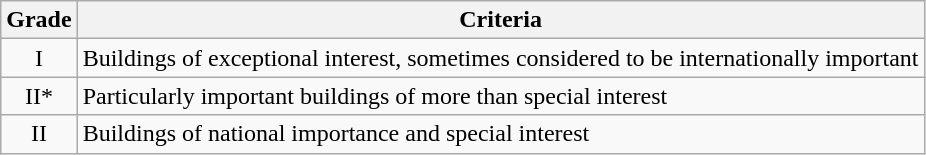<table class="wikitable">
<tr>
<th>Grade</th>
<th>Criteria</th>
</tr>
<tr>
<td align="center" >I</td>
<td>Buildings of exceptional interest, sometimes considered to be internationally important</td>
</tr>
<tr>
<td align="center" >II*</td>
<td>Particularly important buildings of more than special interest</td>
</tr>
<tr>
<td align="center" >II</td>
<td>Buildings of national importance and special interest</td>
</tr>
</table>
